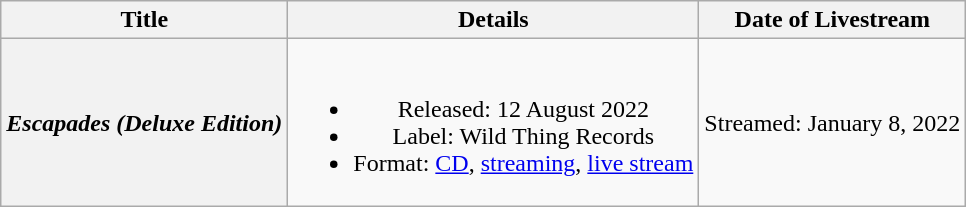<table class="wikitable plainrowheaders" style="text-align:center;">
<tr>
<th>Title</th>
<th>Details</th>
<th>Date of Livestream</th>
</tr>
<tr>
<th scope="row"><em>Escapades (Deluxe Edition)</em></th>
<td><br><ul><li>Released: 12 August 2022</li><li>Label: Wild Thing Records</li><li>Format: <a href='#'>CD</a>, <a href='#'>streaming</a>, <a href='#'>live stream</a></li></ul></td>
<td>Streamed: January 8, 2022</td>
</tr>
</table>
